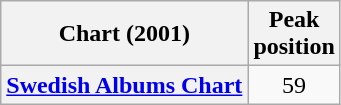<table class="wikitable sortable plainrowheaders" style="text-align:center">
<tr>
<th scope="col">Chart (2001)</th>
<th scope="col">Peak<br>position</th>
</tr>
<tr>
<th scope="row"><a href='#'>Swedish Albums Chart</a></th>
<td>59</td>
</tr>
</table>
